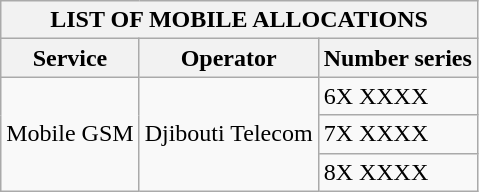<table class="wikitable" border=1>
<tr>
<th colspan="3">LIST OF MOBILE ALLOCATIONS</th>
</tr>
<tr>
<th>Service</th>
<th>Operator</th>
<th>Number series</th>
</tr>
<tr>
<td rowspan="3">Mobile GSM</td>
<td rowspan="3">Djibouti Telecom</td>
<td>6X XXXX</td>
</tr>
<tr>
<td>7X XXXX</td>
</tr>
<tr>
<td>8X XXXX</td>
</tr>
</table>
